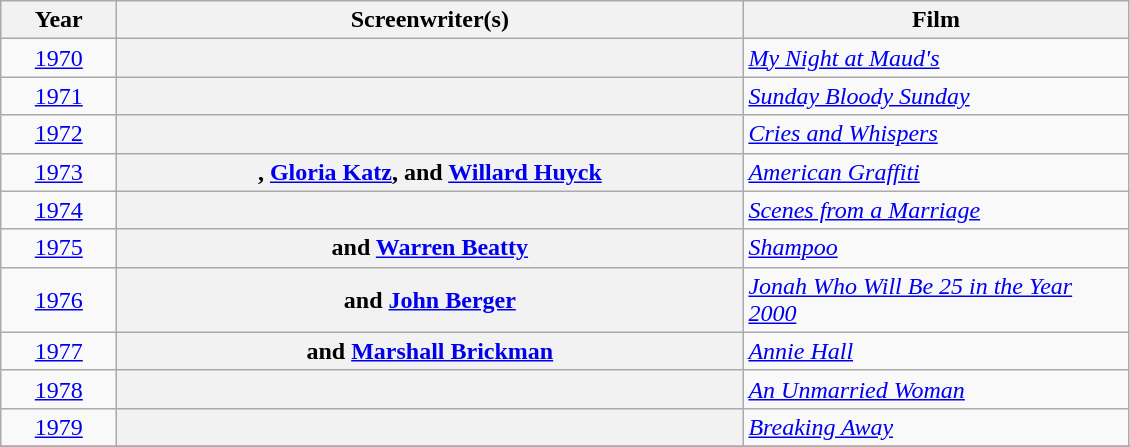<table class="sortable wikitable plainrowheaders">
<tr>
<th scope="col" width=70>Year</th>
<th scope="col" width=410>Screenwriter(s)</th>
<th scope="col" width=250>Film</th>
</tr>
<tr>
<td style="text-align:center;"><a href='#'>1970</a></td>
<th scope=row></th>
<td><em><a href='#'>My Night at Maud's</a></em></td>
</tr>
<tr>
<td style="text-align:center;"><a href='#'>1971</a></td>
<th scope=row></th>
<td><em><a href='#'>Sunday Bloody Sunday</a></em></td>
</tr>
<tr>
<td style="text-align:center;"><a href='#'>1972</a></td>
<th scope=row></th>
<td><em><a href='#'>Cries and Whispers</a></em></td>
</tr>
<tr>
<td style="text-align:center;"><a href='#'>1973</a></td>
<th scope=row>, <a href='#'>Gloria Katz</a>, and <a href='#'>Willard Huyck</a></th>
<td><em><a href='#'>American Graffiti</a></em></td>
</tr>
<tr>
<td style="text-align:center;"><a href='#'>1974</a></td>
<th scope=row></th>
<td><em><a href='#'>Scenes from a Marriage</a></em></td>
</tr>
<tr>
<td style="text-align:center;"><a href='#'>1975</a></td>
<th scope=row> and <a href='#'>Warren Beatty</a></th>
<td><em><a href='#'>Shampoo</a></em></td>
</tr>
<tr>
<td style="text-align:center;"><a href='#'>1976</a></td>
<th scope=row> and <a href='#'>John Berger</a></th>
<td><em><a href='#'>Jonah Who Will Be 25 in the Year 2000</a></em></td>
</tr>
<tr>
<td style="text-align:center;"><a href='#'>1977</a></td>
<th scope=row> and <a href='#'>Marshall Brickman</a></th>
<td><em><a href='#'>Annie Hall</a></em></td>
</tr>
<tr>
<td style="text-align:center;"><a href='#'>1978</a></td>
<th scope=row></th>
<td><em><a href='#'>An Unmarried Woman</a></em></td>
</tr>
<tr>
<td style="text-align:center;"><a href='#'>1979</a></td>
<th scope=row></th>
<td><em><a href='#'>Breaking Away</a></em></td>
</tr>
<tr>
</tr>
</table>
